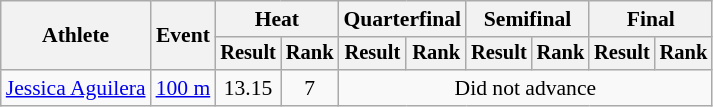<table class=wikitable style="font-size:90%">
<tr>
<th rowspan="2">Athlete</th>
<th rowspan="2">Event</th>
<th colspan="2">Heat</th>
<th colspan="2">Quarterfinal</th>
<th colspan="2">Semifinal</th>
<th colspan="2">Final</th>
</tr>
<tr style="font-size:95%">
<th>Result</th>
<th>Rank</th>
<th>Result</th>
<th>Rank</th>
<th>Result</th>
<th>Rank</th>
<th>Result</th>
<th>Rank</th>
</tr>
<tr align=center>
<td align=left><a href='#'>Jessica Aguilera</a></td>
<td align=left><a href='#'>100 m</a></td>
<td>13.15</td>
<td>7</td>
<td colspan=6>Did not advance</td>
</tr>
</table>
